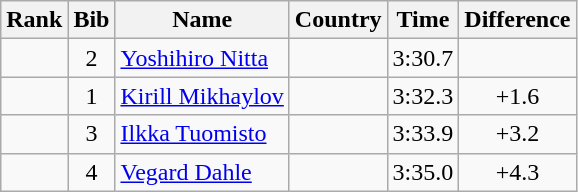<table class="wikitable sortable" style="text-align:center">
<tr>
<th>Rank</th>
<th>Bib</th>
<th>Name</th>
<th>Country</th>
<th>Time</th>
<th>Difference</th>
</tr>
<tr>
<td></td>
<td>2</td>
<td align=left><a href='#'>Yoshihiro Nitta</a></td>
<td align=left></td>
<td>3:30.7</td>
<td></td>
</tr>
<tr>
<td></td>
<td>1</td>
<td align=left><a href='#'>Kirill Mikhaylov</a></td>
<td align=left></td>
<td>3:32.3</td>
<td>+1.6</td>
</tr>
<tr>
<td></td>
<td>3</td>
<td align=left><a href='#'>Ilkka Tuomisto</a></td>
<td align=left></td>
<td>3:33.9</td>
<td>+3.2</td>
</tr>
<tr>
<td></td>
<td>4</td>
<td align=left><a href='#'>Vegard Dahle</a></td>
<td align=left></td>
<td>3:35.0</td>
<td>+4.3</td>
</tr>
</table>
